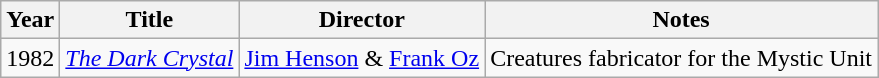<table class="wikitable sortable">
<tr>
<th>Year</th>
<th>Title</th>
<th>Director</th>
<th class="unsortable">Notes</th>
</tr>
<tr>
<td>1982</td>
<td><em><a href='#'>The Dark Crystal</a></em></td>
<td><a href='#'>Jim Henson</a> & <a href='#'>Frank Oz</a></td>
<td>Creatures fabricator for the Mystic Unit</td>
</tr>
</table>
